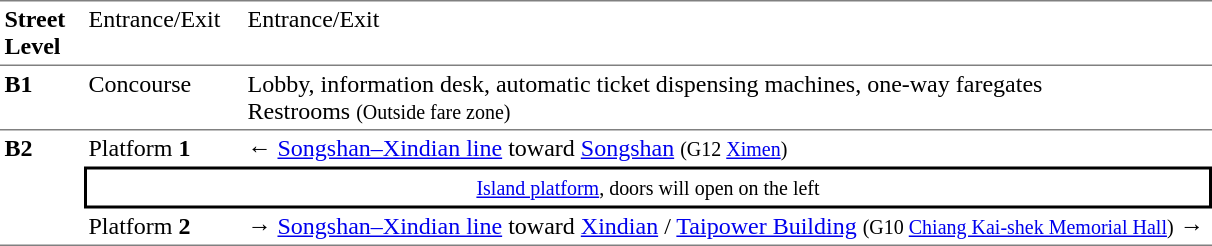<table table border=0 cellspacing=0 cellpadding=3>
<tr>
<td style="border-bottom:solid 1px gray;border-top:solid 1px gray;" width=50 valign=top><strong>Street Level</strong></td>
<td style="border-top:solid 1px gray;border-bottom:solid 1px gray;" width=100 valign=top>Entrance/Exit</td>
<td style="border-top:solid 1px gray;border-bottom:solid 1px gray;" width=640 valign=top>Entrance/Exit</td>
</tr>
<tr>
<td style="border-bottom:solid 1px gray;" rowspan=2 valign=top><strong>B1</strong></td>
<td style="border-bottom:solid 1px gray;" rowspan=2 valign=top>Concourse</td>
</tr>
<tr>
<td style="border-bottom:solid 1px gray;" width=390>Lobby, information desk, automatic ticket dispensing machines, one-way faregates<br>Restrooms <small>(Outside fare zone)</small></td>
</tr>
<tr>
<td style="border-bottom:solid 1px gray;" rowspan=3 valign=top><strong>B2</strong></td>
<td>Platform <span><strong>1</strong></span></td>
<td>←  <a href='#'>Songshan–Xindian line</a> toward <a href='#'>Songshan</a> <small>(G12 <a href='#'>Ximen</a>)</small></td>
</tr>
<tr>
<td style="border-top:solid 2px black;border-right:solid 2px black;border-left:solid 2px black;border-bottom:solid 2px black;text-align:center;" colspan=2><small><a href='#'>Island platform</a>, doors will open on the left</small></td>
</tr>
<tr>
<td style="border-bottom:solid 1px gray;">Platform <span><strong>2</strong></span></td>
<td style="border-bottom:solid 1px gray;"><span>→</span>  <a href='#'>Songshan–Xindian line</a> toward <a href='#'>Xindian</a> / <a href='#'>Taipower Building</a> <small>(G10 <a href='#'>Chiang Kai-shek Memorial Hall</a>)</small> →</td>
</tr>
</table>
